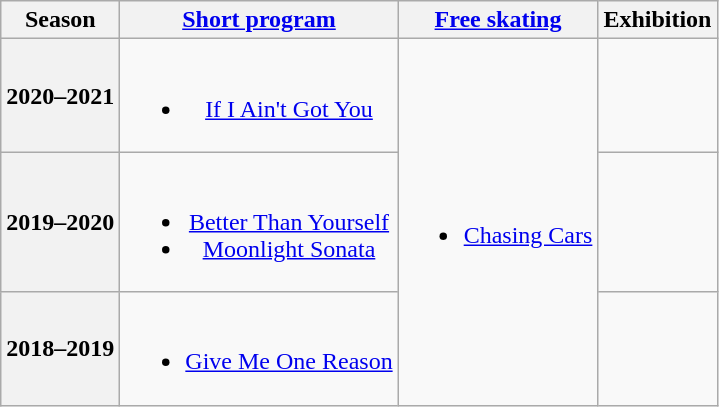<table class=wikitable style=text-align:center>
<tr>
<th>Season</th>
<th><a href='#'>Short program</a></th>
<th><a href='#'>Free skating</a></th>
<th>Exhibition</th>
</tr>
<tr>
<th>2020–2021 <br> </th>
<td><br><ul><li><a href='#'>If I Ain't Got You</a> <br> </li></ul></td>
<td rowspan=3><br><ul><li><a href='#'>Chasing Cars</a> <br> </li></ul></td>
<td></td>
</tr>
<tr>
<th>2019–2020 <br> </th>
<td><br><ul><li><a href='#'>Better Than Yourself</a> <br> </li><li><a href='#'>Moonlight Sonata</a> <br> </li></ul></td>
<td></td>
</tr>
<tr>
<th>2018–2019 <br> </th>
<td><br><ul><li><a href='#'>Give Me One Reason</a> <br> </li></ul></td>
<td></td>
</tr>
</table>
